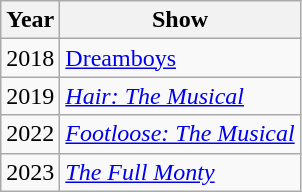<table class="wikitable">
<tr>
<th>Year</th>
<th>Show</th>
</tr>
<tr>
<td>2018</td>
<td><a href='#'>Dreamboys</a></td>
</tr>
<tr>
<td>2019</td>
<td><em><a href='#'>Hair: The Musical</a></em></td>
</tr>
<tr>
<td>2022</td>
<td><em><a href='#'>Footloose: The Musical</a></em></td>
</tr>
<tr>
<td>2023</td>
<td><em><a href='#'>The Full Monty</a></em></td>
</tr>
</table>
